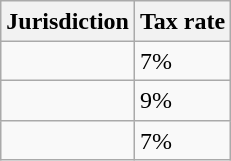<table class="wikitable sortable nowrap" style=line-height:1.2>
<tr>
<th>Jurisdiction</th>
<th>Tax rate</th>
</tr>
<tr>
<td></td>
<td>7%</td>
</tr>
<tr>
<td></td>
<td>9%</td>
</tr>
<tr>
<td></td>
<td>7%</td>
</tr>
</table>
